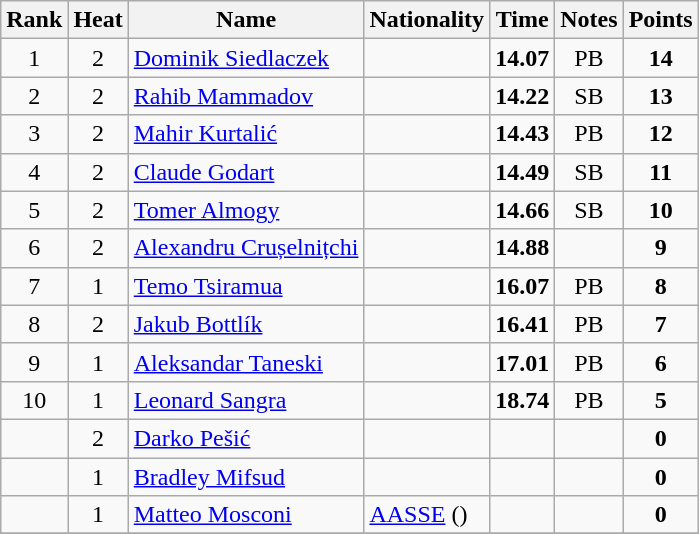<table class="wikitable sortable" style="text-align:center">
<tr>
<th>Rank</th>
<th>Heat</th>
<th>Name</th>
<th>Nationality</th>
<th>Time</th>
<th>Notes</th>
<th>Points</th>
</tr>
<tr>
<td>1</td>
<td>2</td>
<td align=left><a href='#'>Dominik Siedlaczek</a></td>
<td align=left></td>
<td><strong>14.07</strong></td>
<td>PB</td>
<td><strong>14</strong></td>
</tr>
<tr>
<td>2</td>
<td>2</td>
<td align=left><a href='#'>Rahib Mammadov</a></td>
<td align=left></td>
<td><strong>14.22 </strong></td>
<td>SB</td>
<td><strong>13</strong></td>
</tr>
<tr>
<td>3</td>
<td>2</td>
<td align=left><a href='#'>Mahir Kurtalić</a></td>
<td align=left></td>
<td><strong>14.43</strong></td>
<td>PB</td>
<td><strong>12</strong></td>
</tr>
<tr>
<td>4</td>
<td>2</td>
<td align=left><a href='#'>Claude Godart</a></td>
<td align=left></td>
<td><strong>14.49</strong></td>
<td>SB</td>
<td><strong>11</strong></td>
</tr>
<tr>
<td>5</td>
<td>2</td>
<td align=left><a href='#'>Tomer Almogy</a></td>
<td align=left></td>
<td><strong>14.66</strong></td>
<td>SB</td>
<td><strong>10</strong></td>
</tr>
<tr>
<td>6</td>
<td>2</td>
<td align=left><a href='#'>Alexandru Crușelnițchi</a></td>
<td align=left></td>
<td><strong>14.88</strong></td>
<td></td>
<td><strong>9</strong></td>
</tr>
<tr>
<td>7</td>
<td>1</td>
<td align=left><a href='#'>Temo Tsiramua</a></td>
<td align=left></td>
<td><strong>16.07</strong></td>
<td>PB</td>
<td><strong>8</strong></td>
</tr>
<tr>
<td>8</td>
<td>2</td>
<td align=left><a href='#'>Jakub Bottlík</a></td>
<td align=left></td>
<td><strong>16.41</strong></td>
<td>PB</td>
<td><strong>7</strong></td>
</tr>
<tr>
<td>9</td>
<td>1</td>
<td align=left><a href='#'>Aleksandar Taneski</a></td>
<td align=left></td>
<td><strong>17.01</strong></td>
<td>PB</td>
<td><strong>6</strong></td>
</tr>
<tr>
<td>10</td>
<td>1</td>
<td align=left><a href='#'>Leonard Sangra</a></td>
<td align=left></td>
<td><strong>18.74</strong></td>
<td>PB</td>
<td><strong>5</strong></td>
</tr>
<tr>
<td></td>
<td>2</td>
<td align=left><a href='#'>Darko Pešić</a></td>
<td align=left></td>
<td><strong> </strong></td>
<td></td>
<td><strong>0</strong></td>
</tr>
<tr>
<td></td>
<td>1</td>
<td align=left><a href='#'>Bradley Mifsud</a></td>
<td align=left></td>
<td><strong></strong></td>
<td></td>
<td><strong>0</strong></td>
</tr>
<tr>
<td></td>
<td>1</td>
<td align=left><a href='#'>Matteo Mosconi</a></td>
<td align=left> <a href='#'>AASSE</a> ()</td>
<td><strong></strong></td>
<td></td>
<td><strong>0</strong></td>
</tr>
<tr>
</tr>
</table>
